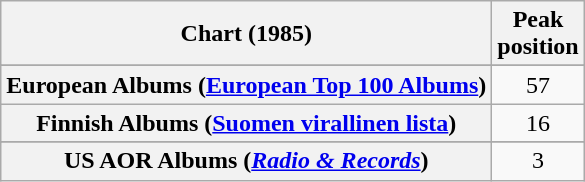<table class="wikitable plainrowheaders sortable" style="text-align:center">
<tr>
<th>Chart (1985)</th>
<th>Peak<br>position</th>
</tr>
<tr>
</tr>
<tr>
</tr>
<tr>
<th scope="row">European Albums (<a href='#'>European Top 100 Albums</a>)</th>
<td>57</td>
</tr>
<tr>
<th scope="row">Finnish Albums (<a href='#'>Suomen virallinen lista</a>)</th>
<td>16</td>
</tr>
<tr>
</tr>
<tr>
</tr>
<tr>
</tr>
<tr>
<th scope="row">US AOR Albums (<em><a href='#'>Radio & Records</a></em>)</th>
<td>3</td>
</tr>
</table>
